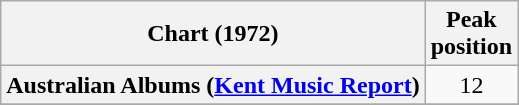<table class="wikitable sortable plainrowheaders">
<tr>
<th>Chart (1972)</th>
<th>Peak<br>position</th>
</tr>
<tr>
<th scope=row>Australian Albums (<a href='#'>Kent Music Report</a>)</th>
<td style="text-align:center;">12</td>
</tr>
<tr>
</tr>
<tr>
</tr>
<tr>
</tr>
<tr>
</tr>
<tr>
</tr>
<tr>
</tr>
</table>
